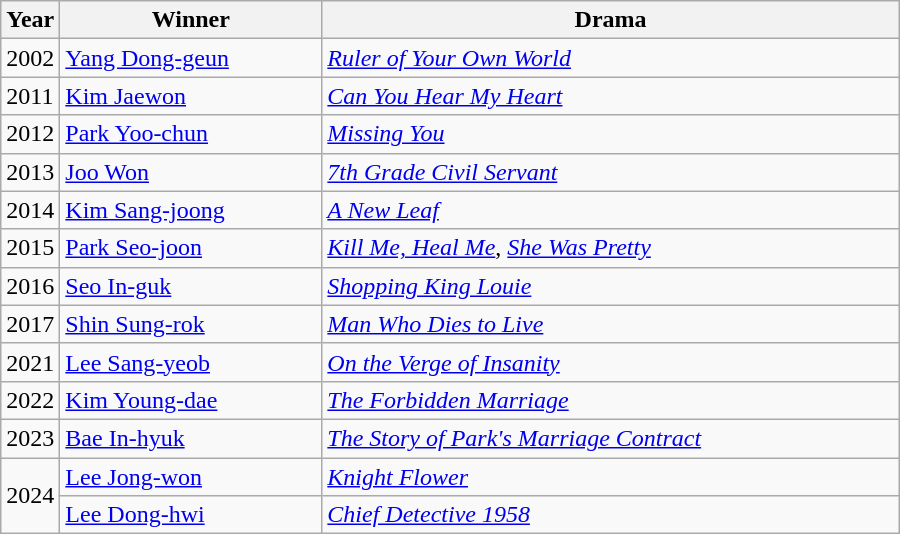<table class="wikitable" style="width:600px">
<tr>
<th width=10>Year</th>
<th>Winner</th>
<th>Drama</th>
</tr>
<tr>
<td>2002</td>
<td><a href='#'>Yang Dong-geun</a></td>
<td><em><a href='#'>Ruler of Your Own World</a></em></td>
</tr>
<tr>
<td>2011</td>
<td><a href='#'>Kim Jaewon</a></td>
<td><em><a href='#'>Can You Hear My Heart</a></em></td>
</tr>
<tr>
<td>2012</td>
<td><a href='#'>Park Yoo-chun</a></td>
<td><em><a href='#'>Missing You</a></em></td>
</tr>
<tr>
<td>2013</td>
<td><a href='#'>Joo Won</a></td>
<td><em><a href='#'>7th Grade Civil Servant</a></em></td>
</tr>
<tr>
<td>2014</td>
<td><a href='#'>Kim Sang-joong</a></td>
<td><em><a href='#'>A New Leaf</a></em></td>
</tr>
<tr>
<td>2015</td>
<td><a href='#'>Park Seo-joon</a></td>
<td><em><a href='#'>Kill Me, Heal Me</a></em>, <em><a href='#'>She Was Pretty</a></em></td>
</tr>
<tr>
<td>2016</td>
<td><a href='#'>Seo In-guk</a></td>
<td><em><a href='#'>Shopping King Louie</a></em></td>
</tr>
<tr>
<td>2017</td>
<td><a href='#'>Shin Sung-rok</a></td>
<td><em><a href='#'>Man Who Dies to Live</a></em></td>
</tr>
<tr>
<td>2021</td>
<td><a href='#'>Lee Sang-yeob</a></td>
<td><em><a href='#'>On the Verge of Insanity</a></em></td>
</tr>
<tr>
<td>2022</td>
<td><a href='#'>Kim Young-dae</a></td>
<td><em><a href='#'>The Forbidden Marriage</a></em></td>
</tr>
<tr>
<td>2023</td>
<td><a href='#'>Bae In-hyuk</a></td>
<td><em><a href='#'>The Story of Park's Marriage Contract</a></em></td>
</tr>
<tr>
<td rowspan=2>2024</td>
<td><a href='#'> Lee Jong-won</a></td>
<td><em><a href='#'>Knight Flower</a></em></td>
</tr>
<tr>
<td><a href='#'>Lee Dong-hwi</a></td>
<td><em><a href='#'>Chief Detective 1958</a></em></td>
</tr>
</table>
